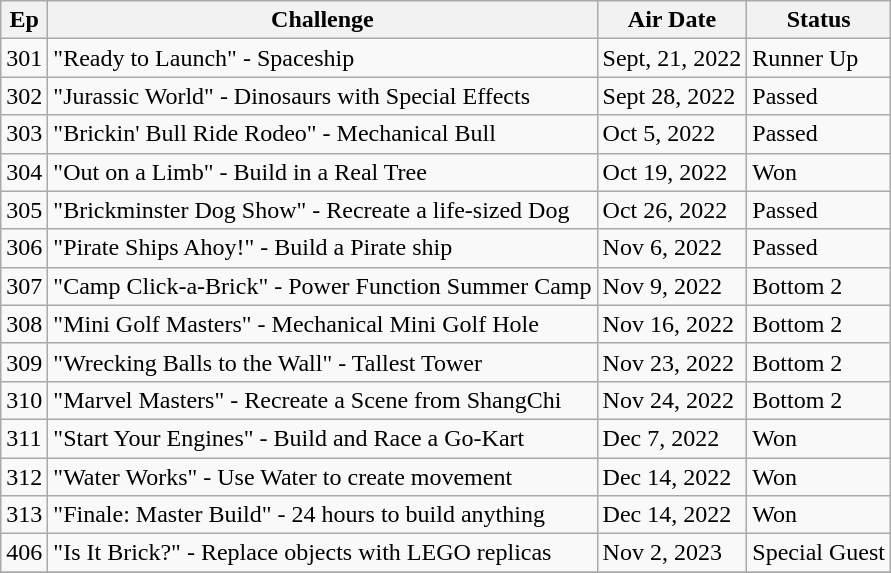<table class="wikitable">
<tr>
<th>Ep</th>
<th>Challenge</th>
<th>Air Date</th>
<th>Status</th>
</tr>
<tr>
<td>301</td>
<td>"Ready to Launch" - Spaceship</td>
<td>Sept, 21, 2022</td>
<td>Runner Up</td>
</tr>
<tr>
<td>302</td>
<td>"Jurassic World" - Dinosaurs with Special Effects</td>
<td>Sept 28, 2022</td>
<td>Passed</td>
</tr>
<tr>
<td>303</td>
<td>"Brickin' Bull Ride Rodeo" - Mechanical Bull</td>
<td>Oct 5, 2022</td>
<td>Passed</td>
</tr>
<tr>
<td>304</td>
<td>"Out on a Limb" - Build in a Real Tree</td>
<td>Oct 19, 2022</td>
<td>Won</td>
</tr>
<tr>
<td>305</td>
<td>"Brickminster Dog Show" - Recreate a life-sized Dog</td>
<td>Oct 26, 2022</td>
<td>Passed</td>
</tr>
<tr>
<td>306</td>
<td>"Pirate Ships Ahoy!" - Build a Pirate ship</td>
<td>Nov 6, 2022</td>
<td>Passed</td>
</tr>
<tr>
<td>307</td>
<td>"Camp Click-a-Brick" - Power Function Summer Camp</td>
<td>Nov 9, 2022</td>
<td>Bottom 2</td>
</tr>
<tr>
<td>308</td>
<td>"Mini Golf Masters" - Mechanical Mini Golf Hole</td>
<td>Nov 16, 2022</td>
<td>Bottom 2</td>
</tr>
<tr>
<td>309</td>
<td>"Wrecking Balls to the Wall" - Tallest Tower</td>
<td>Nov 23, 2022</td>
<td>Bottom 2</td>
</tr>
<tr>
<td>310</td>
<td>"Marvel Masters" - Recreate a Scene from ShangChi</td>
<td>Nov 24, 2022</td>
<td>Bottom 2</td>
</tr>
<tr>
<td>311</td>
<td>"Start Your Engines" - Build and Race a Go-Kart</td>
<td>Dec 7, 2022</td>
<td>Won</td>
</tr>
<tr>
<td>312</td>
<td>"Water Works" - Use Water to create movement</td>
<td>Dec 14, 2022</td>
<td>Won</td>
</tr>
<tr>
<td>313</td>
<td>"Finale: Master Build" - 24 hours to build anything</td>
<td>Dec 14, 2022</td>
<td>Won</td>
</tr>
<tr>
<td>406</td>
<td>"Is It Brick?" - Replace objects with LEGO replicas</td>
<td>Nov 2, 2023</td>
<td>Special Guest</td>
</tr>
<tr>
</tr>
</table>
